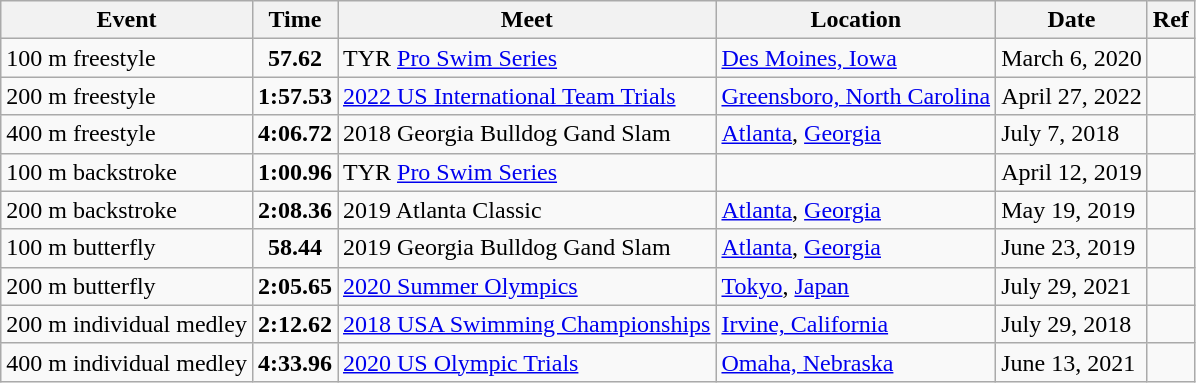<table class="wikitable">
<tr>
<th>Event</th>
<th>Time</th>
<th>Meet</th>
<th>Location</th>
<th>Date</th>
<th>Ref</th>
</tr>
<tr>
<td>100 m freestyle</td>
<td style="text-align:center;"><strong>57.62</strong></td>
<td>TYR <a href='#'>Pro Swim Series</a></td>
<td><a href='#'>Des Moines, Iowa</a></td>
<td>March 6, 2020</td>
<td></td>
</tr>
<tr>
<td>200 m freestyle</td>
<td style="text-align:center;"><strong>1:57.53</strong></td>
<td><a href='#'>2022 US International Team Trials</a></td>
<td><a href='#'>Greensboro, North Carolina</a></td>
<td>April 27, 2022</td>
<td></td>
</tr>
<tr>
<td>400 m freestyle</td>
<td style="text-align:center;"><strong>4:06.72</strong></td>
<td>2018 Georgia Bulldog Gand Slam</td>
<td><a href='#'>Atlanta</a>, <a href='#'>Georgia</a></td>
<td>July 7, 2018</td>
<td></td>
</tr>
<tr>
<td>100 m backstroke</td>
<td style="text-align:center;"><strong>1:00.96</strong></td>
<td>TYR <a href='#'>Pro Swim Series</a></td>
<td></td>
<td>April 12, 2019</td>
<td></td>
</tr>
<tr>
<td>200 m backstroke</td>
<td style="text-align:center;"><strong>2:08.36</strong></td>
<td>2019 Atlanta Classic</td>
<td><a href='#'>Atlanta</a>, <a href='#'>Georgia</a></td>
<td>May 19, 2019</td>
<td></td>
</tr>
<tr>
<td>100 m butterfly</td>
<td style="text-align:center;"><strong>58.44</strong></td>
<td>2019 Georgia Bulldog Gand Slam</td>
<td><a href='#'>Atlanta</a>, <a href='#'>Georgia</a></td>
<td>June 23, 2019</td>
<td></td>
</tr>
<tr>
<td>200 m butterfly</td>
<td style="text-align:center;"><strong>2:05.65</strong></td>
<td><a href='#'>2020 Summer Olympics</a></td>
<td><a href='#'>Tokyo</a>, <a href='#'>Japan</a></td>
<td>July 29, 2021</td>
<td></td>
</tr>
<tr>
<td>200 m individual medley</td>
<td style="text-align:center;"><strong>2:12.62</strong></td>
<td><a href='#'>2018 USA Swimming Championships</a></td>
<td><a href='#'>Irvine, California</a></td>
<td>July 29, 2018</td>
<td></td>
</tr>
<tr>
<td>400 m individual medley</td>
<td style="text-align:center;"><strong>4:33.96</strong></td>
<td><a href='#'>2020 US Olympic Trials</a></td>
<td><a href='#'>Omaha, Nebraska</a></td>
<td>June 13, 2021</td>
<td></td>
</tr>
</table>
